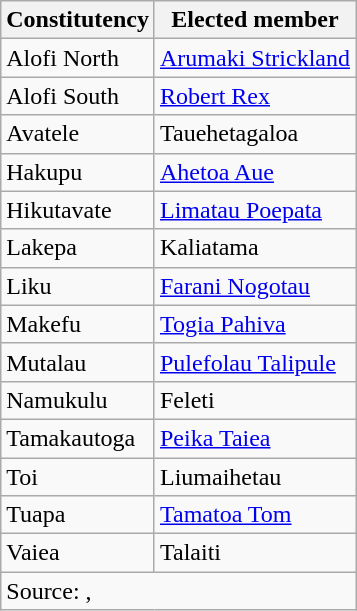<table class=wikitable>
<tr>
<th>Constitutency</th>
<th>Elected member</th>
</tr>
<tr>
<td>Alofi North</td>
<td><a href='#'>Arumaki Strickland</a></td>
</tr>
<tr>
<td>Alofi South</td>
<td><a href='#'>Robert Rex</a></td>
</tr>
<tr>
<td>Avatele</td>
<td>Tauehetagaloa</td>
</tr>
<tr>
<td>Hakupu</td>
<td><a href='#'>Ahetoa Aue</a></td>
</tr>
<tr>
<td>Hikutavate</td>
<td><a href='#'>Limatau Poepata</a></td>
</tr>
<tr>
<td>Lakepa</td>
<td>Kaliatama</td>
</tr>
<tr>
<td>Liku</td>
<td><a href='#'>Farani Nogotau</a></td>
</tr>
<tr>
<td>Makefu</td>
<td><a href='#'>Togia Pahiva</a></td>
</tr>
<tr>
<td>Mutalau</td>
<td><a href='#'>Pulefolau Talipule</a></td>
</tr>
<tr>
<td>Namukulu</td>
<td>Feleti</td>
</tr>
<tr>
<td>Tamakautoga</td>
<td><a href='#'>Peika Taiea</a></td>
</tr>
<tr>
<td>Toi</td>
<td>Liumaihetau</td>
</tr>
<tr>
<td>Tuapa</td>
<td><a href='#'>Tamatoa Tom</a></td>
</tr>
<tr>
<td>Vaiea</td>
<td>Talaiti</td>
</tr>
<tr>
<td colspan=2>Source: , </td>
</tr>
</table>
